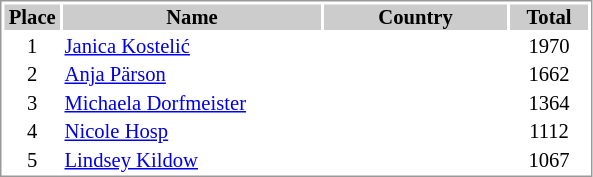<table border="0" style="border: 1px solid #999; background-color:#FFFFFF; text-align:left; font-size:86%; line-height:15px;">
<tr align="center" bgcolor="#CCCCCC">
<th width=35>Place</th>
<th width=170>Name</th>
<th width=120>Country</th>
<th width=50>Total</th>
</tr>
<tr>
<td align=center>1</td>
<td><a href='#'>Janica Kostelić</a></td>
<td></td>
<td align=center>1970</td>
</tr>
<tr>
<td align=center>2</td>
<td><a href='#'>Anja Pärson</a></td>
<td></td>
<td align=center>1662</td>
</tr>
<tr>
<td align=center>3</td>
<td><a href='#'>Michaela Dorfmeister</a></td>
<td></td>
<td align=center>1364</td>
</tr>
<tr>
<td align=center>4</td>
<td><a href='#'>Nicole Hosp</a></td>
<td></td>
<td align=center>1112</td>
</tr>
<tr>
<td align=center>5</td>
<td><a href='#'>Lindsey Kildow</a></td>
<td></td>
<td align=center>1067</td>
</tr>
</table>
